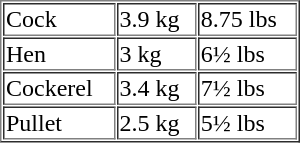<table width="200" cellspacing="1" cellpadding="1" border="1">
<tr>
<td>Cock</td>
<td>3.9 kg</td>
<td>8.75 lbs</td>
</tr>
<tr>
<td>Hen</td>
<td>3 kg</td>
<td>6½ lbs</td>
</tr>
<tr>
<td>Cockerel</td>
<td>3.4 kg</td>
<td>7½ lbs</td>
</tr>
<tr>
<td>Pullet</td>
<td>2.5 kg</td>
<td>5½ lbs</td>
</tr>
</table>
